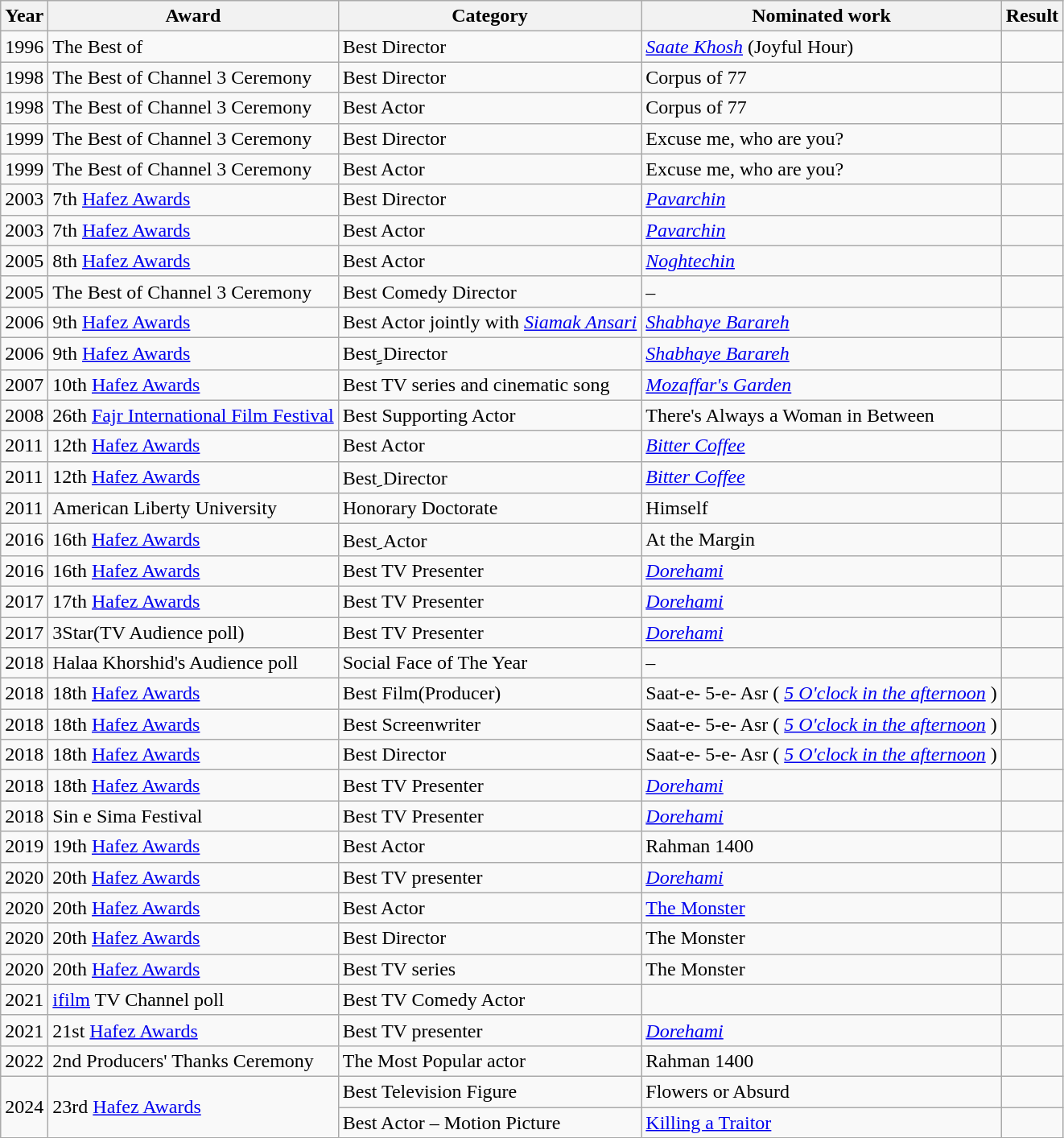<table class="wikitable">
<tr>
<th>Year</th>
<th>Award</th>
<th>Category</th>
<th>Nominated work</th>
<th>Result</th>
</tr>
<tr>
<td>1996</td>
<td>The Best of</td>
<td>Best Director</td>
<td><em> <a href='#'>Saate Khosh</a> </em>(Joyful Hour)</td>
<td></td>
</tr>
<tr>
<td>1998</td>
<td>The Best of Channel 3 Ceremony</td>
<td>Best Director</td>
<td>Corpus of 77</td>
<td></td>
</tr>
<tr>
<td>1998</td>
<td>The Best of Channel 3 Ceremony</td>
<td>Best Actor</td>
<td>Corpus of 77</td>
<td></td>
</tr>
<tr>
<td>1999</td>
<td>The Best of Channel 3 Ceremony</td>
<td>Best Director</td>
<td>Excuse me, who are you?</td>
<td></td>
</tr>
<tr>
<td>1999</td>
<td>The Best of Channel 3 Ceremony</td>
<td>Best Actor</td>
<td>Excuse me, who are you?</td>
<td></td>
</tr>
<tr>
<td>2003</td>
<td>7th <a href='#'>Hafez Awards</a></td>
<td>Best Director</td>
<td><em> <a href='#'>Pavarchin</a> </em></td>
<td></td>
</tr>
<tr>
<td>2003</td>
<td>7th <a href='#'>Hafez Awards</a></td>
<td>Best Actor</td>
<td><em> <a href='#'>Pavarchin</a> </em></td>
<td></td>
</tr>
<tr>
<td>2005</td>
<td>8th <a href='#'>Hafez Awards</a></td>
<td>Best Actor</td>
<td><em> <a href='#'>Noghtechin</a> </em></td>
<td></td>
</tr>
<tr>
<td>2005</td>
<td>The Best of Channel 3 Ceremony</td>
<td>Best Comedy Director</td>
<td>–</td>
<td></td>
</tr>
<tr>
<td>2006</td>
<td>9th <a href='#'>Hafez Awards</a></td>
<td>Best Actor jointly with <em> <a href='#'>Siamak Ansari</a> </em></td>
<td><em> <a href='#'>Shabhaye Barareh</a> </em></td>
<td></td>
</tr>
<tr>
<td>2006</td>
<td>9th <a href='#'>Hafez Awards</a></td>
<td>Best ِِDirector</td>
<td><em> <a href='#'>Shabhaye Barareh</a> </em></td>
<td></td>
</tr>
<tr>
<td>2007</td>
<td>10th <a href='#'>Hafez Awards</a></td>
<td>Best TV series and cinematic song</td>
<td><em> <a href='#'>Mozaffar's Garden</a> </em></td>
<td></td>
</tr>
<tr>
<td>2008</td>
<td>26th <a href='#'>Fajr International Film Festival</a></td>
<td>Best Supporting Actor</td>
<td>There's Always a Woman in Between</td>
<td></td>
</tr>
<tr>
<td>2011</td>
<td>12th <a href='#'>Hafez Awards</a></td>
<td>Best Actor</td>
<td><em> <a href='#'>Bitter Coffee</a> </em></td>
<td></td>
</tr>
<tr>
<td>2011</td>
<td>12th <a href='#'>Hafez Awards</a></td>
<td>Best ِDirector</td>
<td><em> <a href='#'>Bitter Coffee</a> </em></td>
<td></td>
</tr>
<tr>
<td>2011</td>
<td>American Liberty University</td>
<td>Honorary Doctorate</td>
<td>Himself</td>
<td></td>
</tr>
<tr>
<td>2016</td>
<td>16th <a href='#'>Hafez Awards</a></td>
<td>Best ِActor</td>
<td>At the Margin</td>
<td></td>
</tr>
<tr>
<td>2016</td>
<td>16th <a href='#'>Hafez Awards</a></td>
<td>Best TV Presenter</td>
<td><em><a href='#'>Dorehami</a></em></td>
<td></td>
</tr>
<tr>
<td>2017</td>
<td>17th <a href='#'>Hafez Awards</a></td>
<td>Best TV Presenter</td>
<td><em><a href='#'>Dorehami</a></em></td>
<td></td>
</tr>
<tr>
<td>2017</td>
<td>3Star(TV Audience poll)</td>
<td>Best TV Presenter</td>
<td><em><a href='#'>Dorehami</a></em></td>
<td></td>
</tr>
<tr>
<td>2018</td>
<td>Halaa Khorshid's Audience poll</td>
<td>Social Face of The Year</td>
<td>–</td>
<td></td>
</tr>
<tr>
<td>2018</td>
<td>18th <a href='#'>Hafez Awards</a></td>
<td>Best Film(Producer)</td>
<td>Saat-e- 5-e- Asr (<em> <a href='#'>5 O'clock in the afternoon</a> </em>)</td>
<td></td>
</tr>
<tr>
<td>2018</td>
<td>18th <a href='#'>Hafez Awards</a></td>
<td>Best Screenwriter</td>
<td>Saat-e- 5-e- Asr (<em> <a href='#'>5 O'clock in the afternoon</a> </em>)</td>
<td></td>
</tr>
<tr>
<td>2018</td>
<td>18th <a href='#'>Hafez Awards</a></td>
<td>Best Director</td>
<td>Saat-e- 5-e- Asr (<em> <a href='#'>5 O'clock in the afternoon</a> </em>)</td>
<td></td>
</tr>
<tr>
<td>2018</td>
<td>18th <a href='#'>Hafez Awards</a></td>
<td>Best TV Presenter</td>
<td><em><a href='#'>Dorehami</a></em></td>
<td></td>
</tr>
<tr>
<td>2018</td>
<td>Sin e Sima Festival</td>
<td>Best TV Presenter</td>
<td><em><a href='#'>Dorehami</a></em></td>
<td></td>
</tr>
<tr>
<td>2019</td>
<td>19th <a href='#'>Hafez Awards</a></td>
<td>Best Actor</td>
<td>Rahman 1400</td>
<td></td>
</tr>
<tr>
<td>2020</td>
<td>20th <a href='#'>Hafez Awards</a></td>
<td>Best TV presenter</td>
<td><em><a href='#'>Dorehami</a></em></td>
<td></td>
</tr>
<tr>
<td>2020</td>
<td>20th <a href='#'>Hafez Awards</a></td>
<td>Best Actor</td>
<td><a href='#'>The Monster</a></td>
<td></td>
</tr>
<tr>
<td>2020</td>
<td>20th <a href='#'>Hafez Awards</a></td>
<td>Best Director</td>
<td>The Monster</td>
<td></td>
</tr>
<tr>
<td>2020</td>
<td>20th <a href='#'>Hafez Awards</a></td>
<td>Best TV series</td>
<td>The Monster</td>
<td></td>
</tr>
<tr>
<td>2021</td>
<td><a href='#'>ifilm</a> TV Channel poll</td>
<td>Best TV Comedy Actor</td>
<td></td>
<td></td>
</tr>
<tr>
<td>2021</td>
<td>21st <a href='#'>Hafez Awards</a></td>
<td>Best TV presenter</td>
<td><em><a href='#'>Dorehami</a></em></td>
<td></td>
</tr>
<tr>
<td>2022</td>
<td>2nd Producers' Thanks Ceremony</td>
<td>The Most Popular actor</td>
<td>Rahman 1400</td>
<td></td>
</tr>
<tr>
<td rowspan="2">2024</td>
<td rowspan="2">23rd <a href='#'>Hafez Awards</a></td>
<td>Best Television Figure</td>
<td>Flowers or Absurd</td>
<td></td>
</tr>
<tr>
<td>Best Actor – Motion Picture</td>
<td><a href='#'>Killing a Traitor</a></td>
<td></td>
</tr>
</table>
